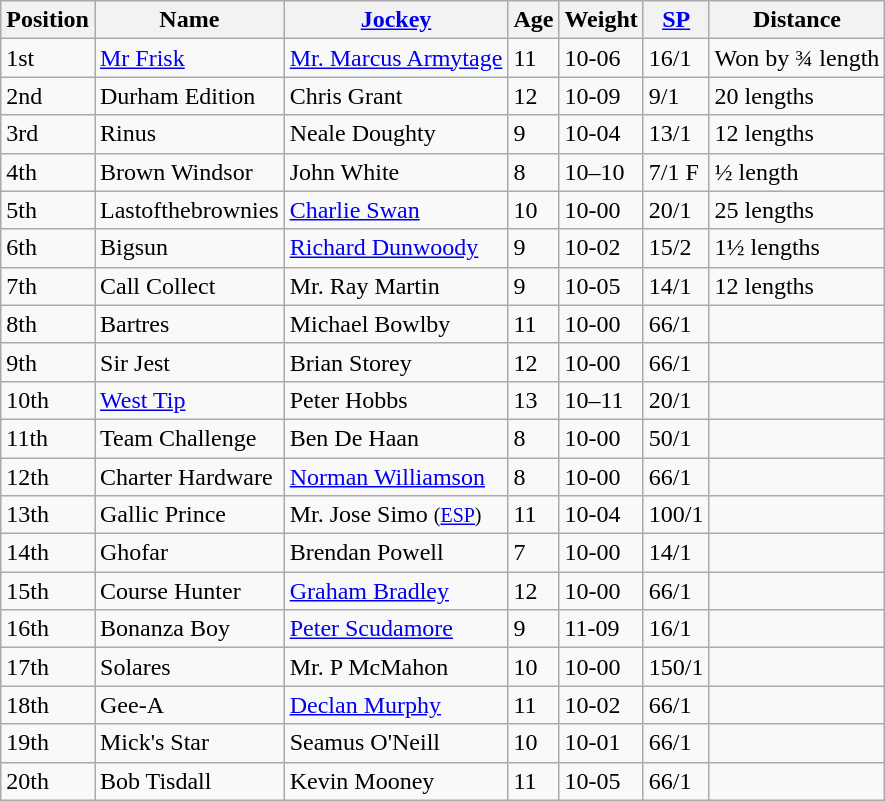<table class="wikitable sortable">
<tr>
<th>Position</th>
<th>Name</th>
<th><a href='#'>Jockey</a></th>
<th>Age</th>
<th>Weight</th>
<th><a href='#'>SP</a></th>
<th>Distance</th>
</tr>
<tr>
<td>1st</td>
<td><a href='#'>Mr Frisk</a></td>
<td><a href='#'>Mr. Marcus Armytage</a></td>
<td>11</td>
<td>10-06</td>
<td>16/1</td>
<td>Won by ¾ length</td>
</tr>
<tr>
<td>2nd</td>
<td>Durham Edition</td>
<td>Chris Grant</td>
<td>12</td>
<td>10-09</td>
<td>9/1</td>
<td>20 lengths</td>
</tr>
<tr>
<td>3rd</td>
<td>Rinus</td>
<td>Neale Doughty</td>
<td>9</td>
<td>10-04</td>
<td>13/1</td>
<td>12 lengths</td>
</tr>
<tr>
<td>4th</td>
<td>Brown Windsor</td>
<td>John White</td>
<td>8</td>
<td>10–10</td>
<td>7/1 F</td>
<td>½ length</td>
</tr>
<tr>
<td>5th</td>
<td>Lastofthebrownies</td>
<td><a href='#'>Charlie Swan</a></td>
<td>10</td>
<td>10-00</td>
<td>20/1</td>
<td>25 lengths</td>
</tr>
<tr>
<td>6th</td>
<td>Bigsun</td>
<td><a href='#'>Richard Dunwoody</a></td>
<td>9</td>
<td>10-02</td>
<td>15/2</td>
<td>1½ lengths</td>
</tr>
<tr>
<td>7th</td>
<td>Call Collect</td>
<td>Mr. Ray Martin</td>
<td>9</td>
<td>10-05</td>
<td>14/1</td>
<td>12 lengths</td>
</tr>
<tr>
<td>8th</td>
<td>Bartres</td>
<td>Michael Bowlby</td>
<td>11</td>
<td>10-00</td>
<td>66/1</td>
<td></td>
</tr>
<tr>
<td>9th</td>
<td>Sir Jest</td>
<td>Brian Storey</td>
<td>12</td>
<td>10-00</td>
<td>66/1</td>
<td></td>
</tr>
<tr>
<td>10th</td>
<td><a href='#'>West Tip</a></td>
<td>Peter Hobbs</td>
<td>13</td>
<td>10–11</td>
<td>20/1</td>
<td></td>
</tr>
<tr>
<td>11th</td>
<td>Team Challenge</td>
<td>Ben De Haan</td>
<td>8</td>
<td>10-00</td>
<td>50/1</td>
<td></td>
</tr>
<tr>
<td>12th</td>
<td>Charter Hardware</td>
<td><a href='#'>Norman Williamson</a></td>
<td>8</td>
<td>10-00</td>
<td>66/1</td>
<td></td>
</tr>
<tr>
<td>13th</td>
<td>Gallic Prince</td>
<td>Mr. Jose Simo <small>(<a href='#'>ESP</a>)</small></td>
<td>11</td>
<td>10-04</td>
<td>100/1</td>
<td></td>
</tr>
<tr>
<td>14th</td>
<td>Ghofar</td>
<td>Brendan Powell</td>
<td>7</td>
<td>10-00</td>
<td>14/1</td>
<td></td>
</tr>
<tr>
<td>15th</td>
<td>Course Hunter</td>
<td><a href='#'>Graham Bradley</a></td>
<td>12</td>
<td>10-00</td>
<td>66/1</td>
<td></td>
</tr>
<tr>
<td>16th</td>
<td>Bonanza Boy</td>
<td><a href='#'>Peter Scudamore</a></td>
<td>9</td>
<td>11-09</td>
<td>16/1</td>
<td></td>
</tr>
<tr>
<td>17th</td>
<td>Solares</td>
<td>Mr. P McMahon</td>
<td>10</td>
<td>10-00</td>
<td>150/1</td>
<td></td>
</tr>
<tr>
<td>18th</td>
<td>Gee-A</td>
<td><a href='#'>Declan Murphy</a></td>
<td>11</td>
<td>10-02</td>
<td>66/1</td>
<td></td>
</tr>
<tr>
<td>19th</td>
<td>Mick's Star</td>
<td>Seamus O'Neill</td>
<td>10</td>
<td>10-01</td>
<td>66/1</td>
<td></td>
</tr>
<tr>
<td>20th</td>
<td>Bob Tisdall</td>
<td>Kevin Mooney</td>
<td>11</td>
<td>10-05</td>
<td>66/1</td>
<td></td>
</tr>
</table>
